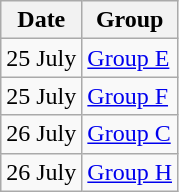<table class="wikitable">
<tr>
<th>Date</th>
<th>Group</th>
</tr>
<tr>
<td style="text-align:right;">25 July</td>
<td style="text-align:left;"><a href='#'>Group E</a></td>
</tr>
<tr>
<td style="text-align:right;">25 July</td>
<td style="text-align:left;"><a href='#'>Group F</a></td>
</tr>
<tr>
<td style="text-align:right;">26 July</td>
<td style="text-align:left;"><a href='#'>Group C</a></td>
</tr>
<tr>
<td style="text-align:right;">26 July</td>
<td style="text-align:left;"><a href='#'>Group H</a></td>
</tr>
</table>
